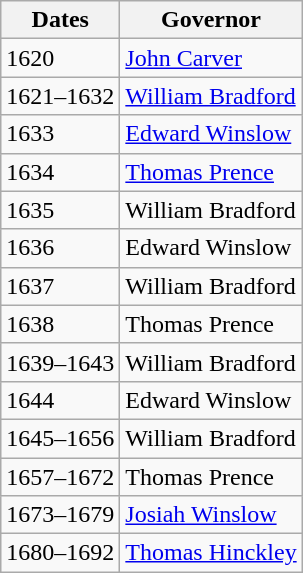<table class="wikitable" style="float:left; margin-right:1em">
<tr>
<th>Dates</th>
<th>Governor</th>
</tr>
<tr>
<td>1620</td>
<td><a href='#'>John Carver</a></td>
</tr>
<tr>
<td>1621–1632</td>
<td><a href='#'>William Bradford</a></td>
</tr>
<tr>
<td>1633</td>
<td><a href='#'>Edward Winslow</a></td>
</tr>
<tr>
<td>1634</td>
<td><a href='#'>Thomas Prence</a></td>
</tr>
<tr>
<td>1635</td>
<td>William Bradford</td>
</tr>
<tr>
<td>1636</td>
<td>Edward Winslow</td>
</tr>
<tr>
<td>1637</td>
<td>William Bradford</td>
</tr>
<tr>
<td>1638</td>
<td>Thomas Prence</td>
</tr>
<tr>
<td>1639–1643</td>
<td>William Bradford</td>
</tr>
<tr>
<td>1644</td>
<td>Edward Winslow</td>
</tr>
<tr>
<td>1645–1656</td>
<td>William Bradford</td>
</tr>
<tr>
<td>1657–1672</td>
<td>Thomas Prence</td>
</tr>
<tr>
<td>1673–1679</td>
<td><a href='#'>Josiah Winslow</a></td>
</tr>
<tr>
<td>1680–1692</td>
<td><a href='#'>Thomas Hinckley</a></td>
</tr>
</table>
